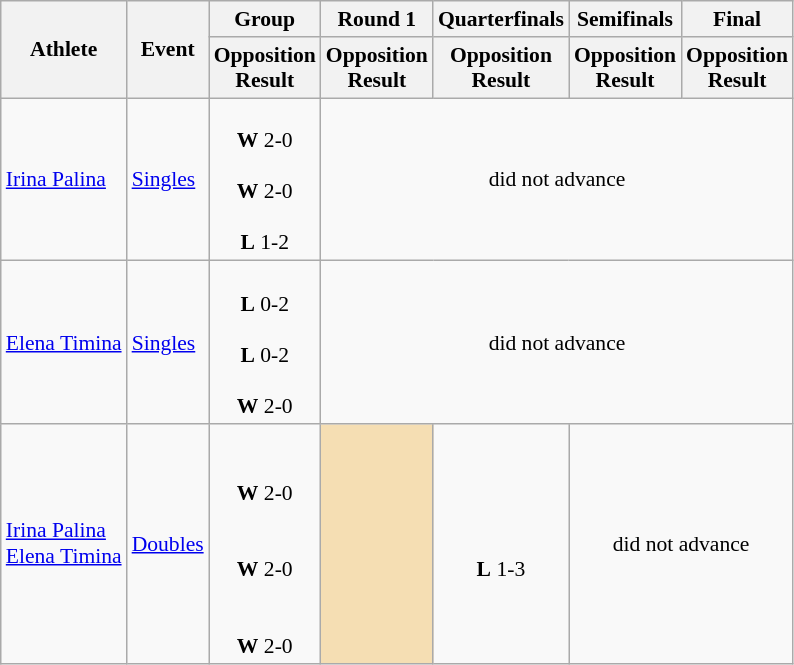<table class="wikitable" style="font-size:90%">
<tr>
<th rowspan="2">Athlete</th>
<th rowspan="2">Event</th>
<th>Group</th>
<th>Round 1</th>
<th>Quarterfinals</th>
<th>Semifinals</th>
<th>Final</th>
</tr>
<tr>
<th>Opposition<br>Result</th>
<th>Opposition<br>Result</th>
<th>Opposition<br>Result</th>
<th>Opposition<br>Result</th>
<th>Opposition<br>Result</th>
</tr>
<tr>
<td><a href='#'>Irina Palina</a></td>
<td><a href='#'>Singles</a></td>
<td align=center><br><strong>W</strong> 2-0<br><br><strong>W</strong> 2-0<br><br><strong>L</strong> 1-2</td>
<td align=center colspan="5">did not advance</td>
</tr>
<tr>
<td><a href='#'>Elena Timina</a></td>
<td><a href='#'>Singles</a></td>
<td align=center><br><strong>L</strong> 0-2<br><br><strong>L</strong> 0-2<br><br><strong>W</strong> 2-0</td>
<td align=center colspan="5">did not advance</td>
</tr>
<tr>
<td><a href='#'>Irina Palina</a><br><a href='#'>Elena Timina</a></td>
<td><a href='#'>Doubles</a></td>
<td align=center><br><br><strong>W</strong> 2-0<br><br><br><strong>W</strong> 2-0<br><br><br><strong>W</strong> 2-0</td>
<td colspan=1 bgcolor="wheat"></td>
<td align=center><br><br><strong>L</strong> 1-3</td>
<td align=center colspan="3">did not advance</td>
</tr>
</table>
